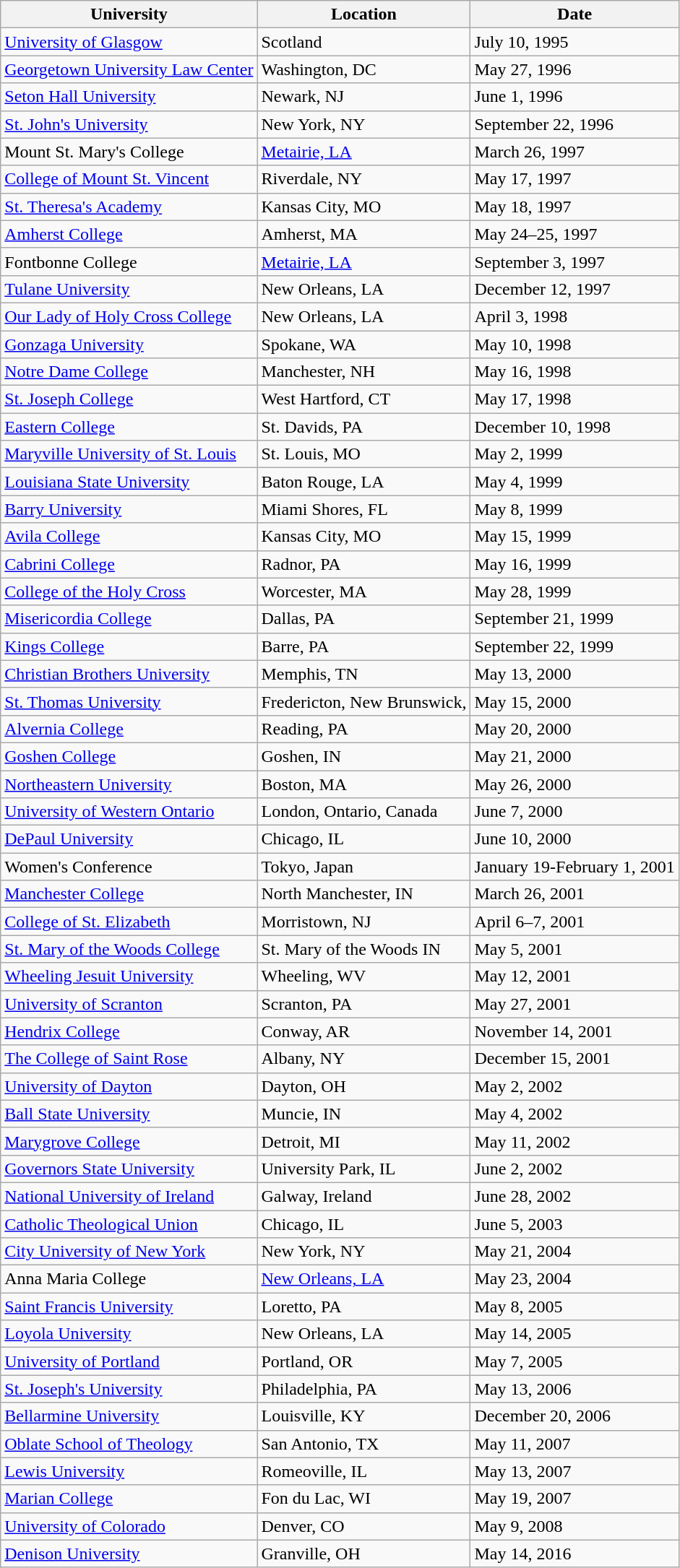<table class="wikitable" margin-left:1em">
<tr>
<th>University</th>
<th>Location</th>
<th>Date</th>
</tr>
<tr>
<td><a href='#'>University of Glasgow</a></td>
<td>Scotland</td>
<td>July 10, 1995</td>
</tr>
<tr>
<td><a href='#'>Georgetown University Law Center</a></td>
<td>Washington, DC</td>
<td>May 27, 1996</td>
</tr>
<tr>
<td><a href='#'>Seton Hall University</a></td>
<td>Newark, NJ</td>
<td>June 1, 1996</td>
</tr>
<tr>
<td><a href='#'>St. John's University</a></td>
<td>New York, NY</td>
<td>September 22, 1996</td>
</tr>
<tr>
<td>Mount St. Mary's College</td>
<td><a href='#'>Metairie, LA</a></td>
<td>March 26, 1997</td>
</tr>
<tr>
<td><a href='#'>College of Mount St. Vincent</a></td>
<td>Riverdale, NY</td>
<td>May 17, 1997</td>
</tr>
<tr>
<td><a href='#'>St. Theresa's Academy</a></td>
<td>Kansas City, MO</td>
<td>May 18, 1997</td>
</tr>
<tr>
<td><a href='#'>Amherst College</a></td>
<td>Amherst, MA</td>
<td>May 24–25, 1997</td>
</tr>
<tr>
<td>Fontbonne College</td>
<td><a href='#'>Metairie, LA</a></td>
<td>September 3, 1997</td>
</tr>
<tr>
<td><a href='#'>Tulane University</a></td>
<td>New Orleans, LA</td>
<td>December 12, 1997</td>
</tr>
<tr>
<td><a href='#'>Our Lady of Holy Cross College</a></td>
<td>New Orleans, LA</td>
<td>April 3, 1998</td>
</tr>
<tr>
<td><a href='#'>Gonzaga University</a></td>
<td>Spokane, WA</td>
<td>May 10, 1998</td>
</tr>
<tr>
<td><a href='#'>Notre Dame College</a></td>
<td>Manchester, NH</td>
<td>May 16, 1998</td>
</tr>
<tr>
<td><a href='#'>St. Joseph College</a></td>
<td>West Hartford, CT</td>
<td>May 17, 1998</td>
</tr>
<tr>
<td><a href='#'>Eastern College</a></td>
<td>St. Davids, PA</td>
<td>December 10, 1998</td>
</tr>
<tr>
<td><a href='#'>Maryville University of St. Louis</a></td>
<td>St. Louis, MO</td>
<td>May 2, 1999</td>
</tr>
<tr>
<td><a href='#'>Louisiana State University</a></td>
<td>Baton Rouge, LA</td>
<td>May 4, 1999</td>
</tr>
<tr>
<td><a href='#'>Barry University</a></td>
<td>Miami Shores, FL</td>
<td>May 8, 1999</td>
</tr>
<tr>
<td><a href='#'>Avila College</a></td>
<td>Kansas City, MO</td>
<td>May 15, 1999</td>
</tr>
<tr>
<td><a href='#'>Cabrini College</a></td>
<td>Radnor, PA</td>
<td>May 16, 1999</td>
</tr>
<tr>
<td><a href='#'>College of the Holy Cross</a></td>
<td>Worcester, MA</td>
<td>May 28, 1999</td>
</tr>
<tr>
<td><a href='#'>Misericordia College</a></td>
<td>Dallas, PA</td>
<td>September 21, 1999</td>
</tr>
<tr>
<td><a href='#'>Kings College</a></td>
<td>Barre, PA</td>
<td>September 22, 1999</td>
</tr>
<tr>
<td><a href='#'>Christian Brothers University</a></td>
<td>Memphis, TN</td>
<td>May 13, 2000</td>
</tr>
<tr>
<td><a href='#'>St. Thomas University</a></td>
<td>Fredericton, New Brunswick,</td>
<td>May 15, 2000</td>
</tr>
<tr>
<td><a href='#'>Alvernia College</a></td>
<td>Reading, PA</td>
<td>May 20, 2000</td>
</tr>
<tr>
<td><a href='#'>Goshen College</a></td>
<td>Goshen, IN</td>
<td>May 21, 2000</td>
</tr>
<tr>
<td><a href='#'>Northeastern University</a></td>
<td>Boston, MA</td>
<td>May 26, 2000</td>
</tr>
<tr>
<td><a href='#'>University of Western Ontario</a></td>
<td>London, Ontario, Canada</td>
<td>June 7, 2000</td>
</tr>
<tr>
<td><a href='#'>DePaul University</a></td>
<td>Chicago, IL</td>
<td>June 10, 2000</td>
</tr>
<tr>
<td>Women's Conference</td>
<td>Tokyo, Japan</td>
<td>January 19-February 1, 2001</td>
</tr>
<tr>
<td><a href='#'>Manchester College</a></td>
<td>North Manchester, IN</td>
<td>March 26, 2001</td>
</tr>
<tr>
<td><a href='#'>College of St. Elizabeth</a></td>
<td>Morristown, NJ</td>
<td>April 6–7, 2001</td>
</tr>
<tr>
<td><a href='#'>St. Mary of the Woods College</a></td>
<td>St. Mary of the Woods IN</td>
<td>May 5, 2001</td>
</tr>
<tr>
<td><a href='#'>Wheeling Jesuit University</a></td>
<td>Wheeling, WV</td>
<td>May 12, 2001</td>
</tr>
<tr>
<td><a href='#'>University of Scranton</a></td>
<td>Scranton, PA</td>
<td>May 27, 2001</td>
</tr>
<tr>
<td><a href='#'>Hendrix College</a></td>
<td>Conway, AR</td>
<td>November 14, 2001</td>
</tr>
<tr>
<td><a href='#'>The College of Saint Rose</a></td>
<td>Albany, NY</td>
<td>December 15, 2001</td>
</tr>
<tr>
<td><a href='#'>University of Dayton</a></td>
<td>Dayton, OH</td>
<td>May 2, 2002</td>
</tr>
<tr>
<td><a href='#'>Ball State University</a></td>
<td>Muncie, IN</td>
<td>May 4, 2002</td>
</tr>
<tr>
<td><a href='#'>Marygrove College</a></td>
<td>Detroit, MI</td>
<td>May 11, 2002</td>
</tr>
<tr>
<td><a href='#'>Governors State University</a></td>
<td>University Park, IL</td>
<td>June 2, 2002</td>
</tr>
<tr>
<td><a href='#'>National University of Ireland</a></td>
<td>Galway, Ireland</td>
<td>June 28, 2002</td>
</tr>
<tr>
<td><a href='#'>Catholic Theological Union</a></td>
<td>Chicago, IL</td>
<td>June 5, 2003</td>
</tr>
<tr>
<td><a href='#'>City University of New York</a></td>
<td>New York, NY</td>
<td>May 21, 2004</td>
</tr>
<tr>
<td>Anna Maria College</td>
<td><a href='#'>New Orleans, LA</a></td>
<td>May 23, 2004</td>
</tr>
<tr>
<td><a href='#'>Saint Francis University</a></td>
<td>Loretto, PA</td>
<td>May 8, 2005</td>
</tr>
<tr>
<td><a href='#'>Loyola University</a></td>
<td>New Orleans, LA</td>
<td>May 14, 2005</td>
</tr>
<tr>
<td><a href='#'>University of Portland</a></td>
<td>Portland, OR</td>
<td>May 7, 2005</td>
</tr>
<tr>
<td><a href='#'>St. Joseph's University</a></td>
<td>Philadelphia, PA</td>
<td>May 13, 2006</td>
</tr>
<tr>
<td><a href='#'>Bellarmine University</a></td>
<td>Louisville, KY</td>
<td>December 20, 2006</td>
</tr>
<tr>
<td><a href='#'>Oblate School of Theology</a></td>
<td>San Antonio, TX</td>
<td>May 11, 2007</td>
</tr>
<tr>
<td><a href='#'>Lewis University</a></td>
<td>Romeoville, IL</td>
<td>May 13, 2007</td>
</tr>
<tr>
<td><a href='#'>Marian College</a></td>
<td>Fon du Lac, WI</td>
<td>May 19, 2007</td>
</tr>
<tr>
<td><a href='#'>University of Colorado</a></td>
<td>Denver, CO</td>
<td>May 9, 2008</td>
</tr>
<tr>
<td><a href='#'>Denison University</a></td>
<td>Granville, OH</td>
<td>May 14, 2016</td>
</tr>
</table>
